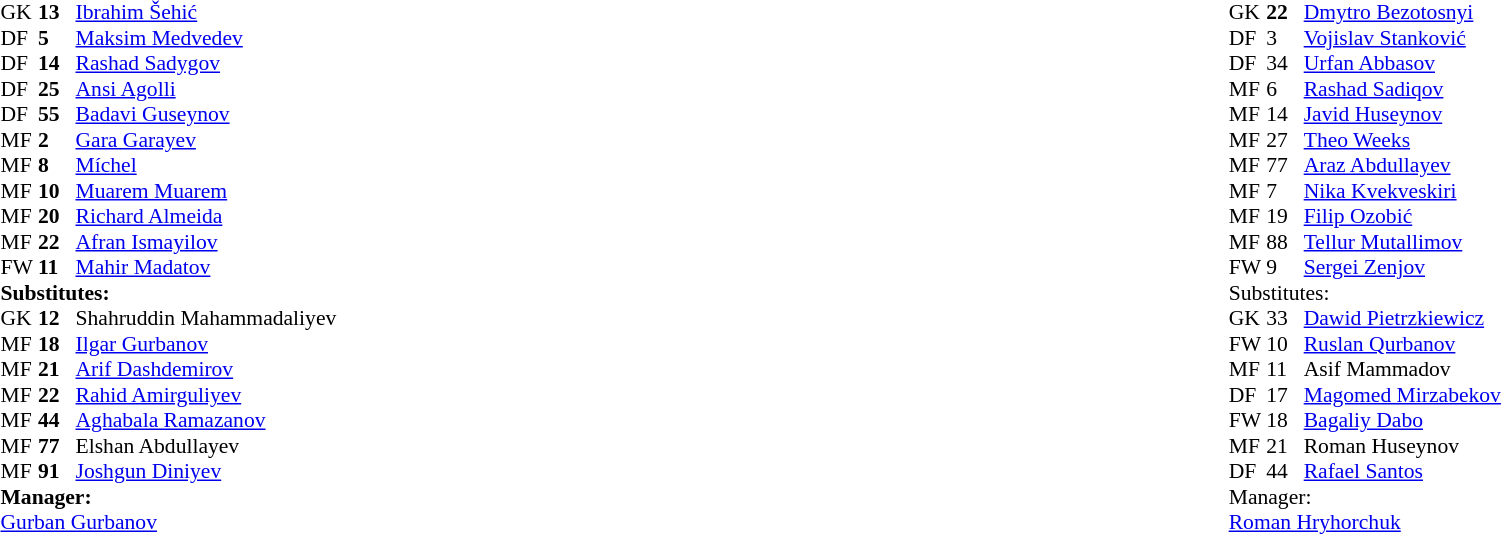<table style="width:100%">
<tr>
<td style="vertical-align:top;width:40%"><br><table style="font-size:90%" cellspacing="0" cellpadding="0">
<tr>
<th width=25></th>
<th width=25></th>
</tr>
<tr>
<td>GK</td>
<td><strong>13</strong></td>
<td> <a href='#'>Ibrahim Šehić</a></td>
</tr>
<tr>
<td>DF</td>
<td><strong>5</strong></td>
<td> <a href='#'>Maksim Medvedev</a></td>
</tr>
<tr>
<td>DF</td>
<td><strong>14</strong></td>
<td> <a href='#'>Rashad Sadygov</a></td>
<td></td>
<td></td>
</tr>
<tr>
<td>DF</td>
<td><strong>25</strong></td>
<td> <a href='#'>Ansi Agolli</a></td>
</tr>
<tr>
<td>DF</td>
<td><strong>55</strong></td>
<td> <a href='#'>Badavi Guseynov</a></td>
</tr>
<tr>
<td>MF</td>
<td><strong>2</strong></td>
<td> <a href='#'>Gara Garayev</a></td>
</tr>
<tr>
<td>MF</td>
<td><strong>8</strong></td>
<td> <a href='#'>Míchel</a></td>
</tr>
<tr>
<td>MF</td>
<td><strong>10</strong></td>
<td> <a href='#'>Muarem Muarem</a></td>
</tr>
<tr>
<td>MF</td>
<td><strong>20</strong></td>
<td> <a href='#'>Richard Almeida</a></td>
<td></td>
<td></td>
</tr>
<tr>
<td>MF</td>
<td><strong>22</strong></td>
<td> <a href='#'>Afran Ismayilov</a></td>
</tr>
<tr>
<td>FW</td>
<td><strong>11</strong></td>
<td> <a href='#'>Mahir Madatov</a></td>
<td></td>
<td></td>
</tr>
<tr>
<td colspan="3"><strong>Substitutes:</strong></td>
</tr>
<tr>
<td>GK</td>
<td><strong>12</strong></td>
<td> Shahruddin Mahammadaliyev</td>
</tr>
<tr>
<td>MF</td>
<td><strong>18</strong></td>
<td> <a href='#'>Ilgar Gurbanov</a></td>
</tr>
<tr>
<td>MF</td>
<td><strong>21</strong></td>
<td> <a href='#'>Arif Dashdemirov</a></td>
</tr>
<tr>
<td>MF</td>
<td><strong>22</strong></td>
<td> <a href='#'>Rahid Amirguliyev</a></td>
<td></td>
<td></td>
</tr>
<tr>
<td>MF</td>
<td><strong>44</strong></td>
<td> <a href='#'>Aghabala Ramazanov</a></td>
<td></td>
<td></td>
</tr>
<tr>
<td>MF</td>
<td><strong>77</strong></td>
<td> Elshan Abdullayev</td>
</tr>
<tr>
<td>MF</td>
<td><strong>91</strong></td>
<td> <a href='#'>Joshgun Diniyev</a></td>
<td></td>
<td></td>
</tr>
<tr>
<td colspan="3"><strong>Manager:</strong></td>
</tr>
<tr>
<td colspan="4"> <a href='#'>Gurban Gurbanov</a></td>
</tr>
</table>
</td>
<td style="vertical-align:top; width:50%"><br><table cellspacing="0" cellpadding="0" style="font-size:90%; margin:auto">
<tr>
<th width=25></th>
<th width=25></th>
</tr>
<tr>
<td>GK</td>
<td><strong>22<em></td>
<td> <a href='#'>Dmytro Bezotosnyi</a></td>
</tr>
<tr>
<td>DF</td>
<td></strong>3 <strong></td>
<td> <a href='#'>Vojislav Stanković</a></td>
<td></td>
</tr>
<tr>
<td>DF</td>
<td></strong>34<strong></td>
<td> <a href='#'>Urfan Abbasov</a></td>
</tr>
<tr>
<td>MF</td>
<td></strong>6 <strong></td>
<td> <a href='#'>Rashad Sadiqov</a></td>
</tr>
<tr>
<td>MF</td>
<td></strong>14<strong></td>
<td> <a href='#'>Javid Huseynov</a></td>
</tr>
<tr>
<td>MF</td>
<td></strong>27<strong></td>
<td> <a href='#'>Theo Weeks</a></td>
<td></td>
<td></td>
</tr>
<tr>
<td>MF</td>
<td></strong>77<strong></td>
<td> <a href='#'>Araz Abdullayev</a></td>
<td></td>
<td></td>
</tr>
<tr>
<td>MF</td>
<td></strong>7 <strong></td>
<td> <a href='#'>Nika Kvekveskiri</a></td>
</tr>
<tr>
<td>MF</td>
<td></strong>19<strong></td>
<td> <a href='#'>Filip Ozobić</a></td>
</tr>
<tr>
<td>MF</td>
<td></strong>88<strong></td>
<td> <a href='#'>Tellur Mutallimov</a></td>
<td></td>
<td></td>
</tr>
<tr>
<td>FW</td>
<td></strong>9 <strong></td>
<td> <a href='#'>Sergei Zenjov</a></td>
</tr>
<tr>
<td colspan="3"></strong>Substitutes:<strong></td>
</tr>
<tr>
<td>GK</td>
<td></strong>33<strong></td>
<td> <a href='#'>Dawid Pietrzkiewicz</a></td>
</tr>
<tr>
<td>FW</td>
<td></strong>10<strong></td>
<td> <a href='#'>Ruslan Qurbanov</a></td>
</tr>
<tr>
<td>MF</td>
<td></strong>11<strong></td>
<td> Asif Mammadov</td>
</tr>
<tr>
<td>DF</td>
<td></strong>17<strong></td>
<td> <a href='#'>Magomed Mirzabekov</a></td>
<td></td>
<td></td>
</tr>
<tr>
<td>FW</td>
<td></strong>18<strong></td>
<td> <a href='#'>Bagaliy Dabo</a></td>
<td></td>
<td></td>
</tr>
<tr>
<td>MF</td>
<td></strong>21<strong></td>
<td> Roman Huseynov</td>
<td></td>
<td></td>
</tr>
<tr>
<td>DF</td>
<td></strong>44<strong></td>
<td> <a href='#'>Rafael Santos</a></td>
</tr>
<tr>
<td colspan=3></strong>Manager:<strong></td>
</tr>
<tr>
<td colspan=4> <a href='#'>Roman Hryhorchuk</a></td>
</tr>
</table>
</td>
</tr>
</table>
